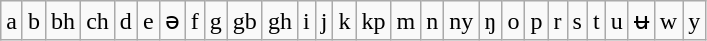<table class="wikitable">
<tr>
<td>a</td>
<td>b</td>
<td>bh</td>
<td>ch</td>
<td>d</td>
<td>e</td>
<td>ə</td>
<td>f</td>
<td>g</td>
<td>gb</td>
<td>gh</td>
<td>i</td>
<td>j</td>
<td>k</td>
<td>kp</td>
<td>m</td>
<td>n</td>
<td>ny</td>
<td>ŋ</td>
<td>o</td>
<td>p</td>
<td>r</td>
<td>s</td>
<td>t</td>
<td>u</td>
<td>ʉ</td>
<td>w</td>
<td>y</td>
</tr>
</table>
